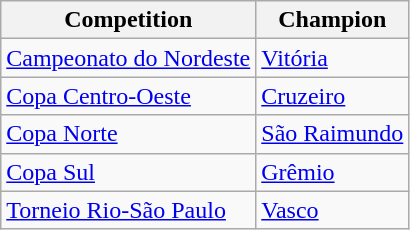<table class="wikitable">
<tr>
<th>Competition</th>
<th>Champion</th>
</tr>
<tr>
<td><a href='#'>Campeonato do Nordeste</a></td>
<td><a href='#'>Vitória</a></td>
</tr>
<tr>
<td><a href='#'>Copa Centro-Oeste</a></td>
<td><a href='#'>Cruzeiro</a></td>
</tr>
<tr>
<td><a href='#'>Copa Norte</a></td>
<td><a href='#'>São Raimundo</a></td>
</tr>
<tr>
<td><a href='#'>Copa Sul</a></td>
<td><a href='#'>Grêmio</a></td>
</tr>
<tr>
<td><a href='#'>Torneio Rio-São Paulo</a></td>
<td><a href='#'>Vasco</a></td>
</tr>
</table>
